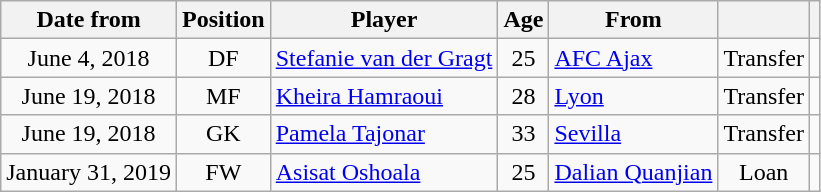<table class="wikitable" style="text-align:center;">
<tr>
<th>Date from</th>
<th>Position</th>
<th>Player</th>
<th>Age</th>
<th>From</th>
<th></th>
<th></th>
</tr>
<tr>
<td>June 4, 2018</td>
<td>DF</td>
<td style="text-align:left"> <a href='#'>Stefanie van der Gragt</a></td>
<td>25</td>
<td style="text-align:left"> <a href='#'>AFC Ajax</a></td>
<td>Transfer</td>
<td></td>
</tr>
<tr>
<td>June 19, 2018</td>
<td>MF</td>
<td style="text-align:left"> <a href='#'>Kheira Hamraoui</a></td>
<td>28</td>
<td style="text-align:left"> <a href='#'>Lyon</a></td>
<td>Transfer</td>
<td></td>
</tr>
<tr>
<td>June 19, 2018</td>
<td>GK</td>
<td style="text-align:left"> <a href='#'>Pamela Tajonar</a></td>
<td>33</td>
<td style="text-align:left"> <a href='#'>Sevilla</a></td>
<td>Transfer</td>
<td></td>
</tr>
<tr>
<td>January 31, 2019</td>
<td>FW</td>
<td style="text-align:left"> <a href='#'>Asisat Oshoala</a></td>
<td>25</td>
<td style="text-align:left"> <a href='#'>Dalian Quanjian</a></td>
<td>Loan</td>
<td></td>
</tr>
</table>
